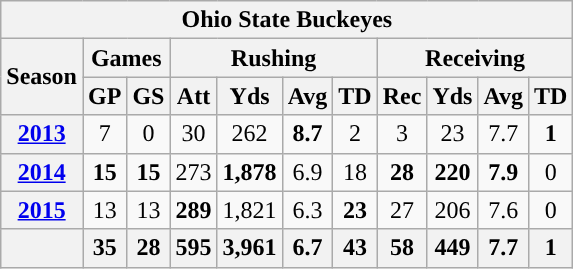<table class="wikitable" style="text-align:center;">
<tr>
<th colspan="15">Ohio State Buckeyes</th>
</tr>
<tr>
<th rowspan="2">Season</th>
<th colspan="2">Games</th>
<th colspan="4">Rushing</th>
<th colspan="4">Receiving</th>
</tr>
<tr>
<th>GP</th>
<th>GS</th>
<th>Att</th>
<th>Yds</th>
<th>Avg</th>
<th>TD</th>
<th>Rec</th>
<th>Yds</th>
<th>Avg</th>
<th>TD</th>
</tr>
<tr>
<th><a href='#'>2013</a></th>
<td>7</td>
<td>0</td>
<td>30</td>
<td>262</td>
<td><strong>8.7</strong></td>
<td>2</td>
<td>3</td>
<td>23</td>
<td>7.7</td>
<td><strong>1</strong></td>
</tr>
<tr>
<th><a href='#'>2014</a></th>
<td><strong>15</strong></td>
<td><strong>15</strong></td>
<td>273</td>
<td><strong>1,878</strong></td>
<td>6.9</td>
<td>18</td>
<td><strong>28</strong></td>
<td><strong>220</strong></td>
<td><strong>7.9</strong></td>
<td>0</td>
</tr>
<tr>
<th><a href='#'>2015</a></th>
<td>13</td>
<td>13</td>
<td><strong>289</strong></td>
<td>1,821</td>
<td>6.3</td>
<td><strong>23</strong></td>
<td>27</td>
<td>206</td>
<td>7.6</td>
<td>0</td>
</tr>
<tr>
<th></th>
<th>35</th>
<th>28</th>
<th>595</th>
<th>3,961</th>
<th>6.7</th>
<th>43</th>
<th>58</th>
<th>449</th>
<th>7.7</th>
<th>1</th>
</tr>
</table>
